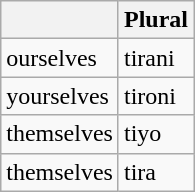<table class="wikitable">
<tr>
<th></th>
<th>Plural</th>
</tr>
<tr>
<td>ourselves</td>
<td>tirani</td>
</tr>
<tr>
<td>yourselves</td>
<td>tironi</td>
</tr>
<tr>
<td>themselves</td>
<td>tiyo</td>
</tr>
<tr>
<td>themselves</td>
<td>tira</td>
</tr>
</table>
